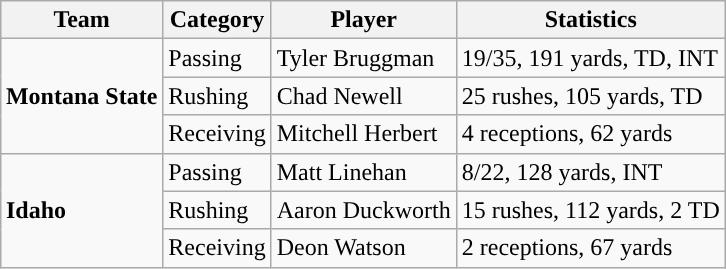<table class="wikitable" style="float: right;">
<tr>
<th>Team</th>
<th>Category</th>
<th>Player</th>
<th>Statistics</th>
</tr>
<tr>
<td rowspan=3><strong>Montana State</strong></td>
<td>Passing</td>
<td>Tyler Bruggman</td>
<td>19/35, 191 yards, TD, INT</td>
</tr>
<tr>
<td>Rushing</td>
<td>Chad Newell</td>
<td>25 rushes, 105 yards, TD</td>
</tr>
<tr>
<td>Receiving</td>
<td>Mitchell Herbert</td>
<td>4 receptions, 62 yards</td>
</tr>
<tr>
<td rowspan=3><strong>Idaho</strong></td>
<td>Passing</td>
<td>Matt Linehan</td>
<td>8/22, 128 yards, INT</td>
</tr>
<tr>
<td>Rushing</td>
<td>Aaron Duckworth</td>
<td>15 rushes, 112 yards, 2 TD</td>
</tr>
<tr>
<td>Receiving</td>
<td>Deon Watson</td>
<td>2 receptions, 67 yards</td>
</tr>
</table>
